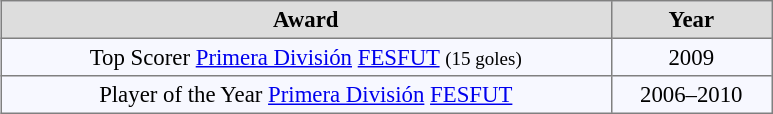<table cellpadding="3" cellspacing="0" border="1" style="background:#f7f8ff; margin:auto; font-size:95%; border:gray solid 1px; border-collapse:collapse;">
<tr style="background:#ddd; text-align:center; color:black;">
<th style="width:400px;">Award</th>
<th style="width:100px;">Year</th>
</tr>
<tr align=center>
<td>Top Scorer <a href='#'>Primera División</a> <a href='#'>FESFUT</a> <small>(15 goles)</small></td>
<td>2009</td>
</tr>
<tr align=center>
<td>Player of the Year <a href='#'>Primera División</a> <a href='#'>FESFUT</a></td>
<td>2006–2010</td>
</tr>
</table>
